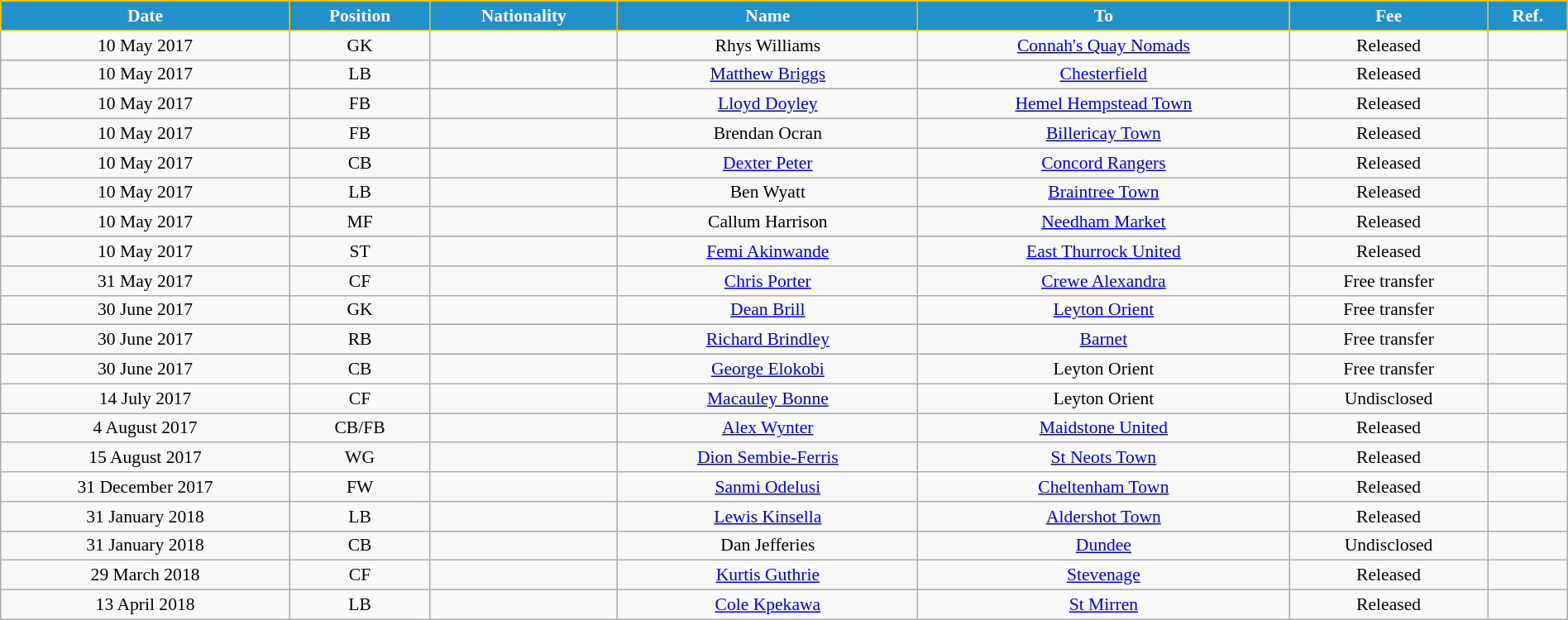<table class="wikitable" style="text-align:center; font-size:90%; width:100%;">
<tr>
<th style="background:#2191CC; color:white; border:1px solid #F7C408; text-align:center;">Date</th>
<th style="background:#2191CC; color:white; border:1px solid #F7C408; text-align:center;">Position</th>
<th style="background:#2191CC; color:white; border:1px solid #F7C408; text-align:center;">Nationality</th>
<th style="background:#2191CC; color:white; border:1px solid #F7C408; text-align:center;">Name</th>
<th style="background:#2191CC; color:white; border:1px solid #F7C408; text-align:center;">To</th>
<th style="background:#2191CC; color:white; border:1px solid #F7C408; text-align:center;">Fee</th>
<th style="background:#2191CC; color:white; border:1px solid #F7C408; text-align:center;">Ref.</th>
</tr>
<tr>
<td>10 May 2017</td>
<td>GK</td>
<td></td>
<td>Rhys Williams</td>
<td> <a href='#'>Connah's Quay Nomads</a></td>
<td>Released</td>
<td></td>
</tr>
<tr>
<td>10 May 2017</td>
<td>LB</td>
<td></td>
<td><a href='#'>Matthew Briggs</a></td>
<td> <a href='#'>Chesterfield</a></td>
<td>Released</td>
<td></td>
</tr>
<tr>
<td>10 May 2017</td>
<td>FB</td>
<td></td>
<td><a href='#'>Lloyd Doyley</a></td>
<td> <a href='#'>Hemel Hempstead Town</a></td>
<td>Released</td>
<td></td>
</tr>
<tr>
<td>10 May 2017</td>
<td>FB</td>
<td></td>
<td>Brendan Ocran</td>
<td> <a href='#'>Billericay Town</a></td>
<td>Released</td>
<td></td>
</tr>
<tr>
<td>10 May 2017</td>
<td>CB</td>
<td></td>
<td><a href='#'>Dexter Peter</a></td>
<td> <a href='#'>Concord Rangers</a></td>
<td>Released</td>
<td></td>
</tr>
<tr>
<td>10 May 2017</td>
<td>LB</td>
<td></td>
<td>Ben Wyatt</td>
<td> <a href='#'>Braintree Town</a></td>
<td>Released</td>
<td></td>
</tr>
<tr>
<td>10 May 2017</td>
<td>MF</td>
<td></td>
<td>Callum Harrison</td>
<td> <a href='#'>Needham Market</a></td>
<td>Released</td>
<td></td>
</tr>
<tr>
<td>10 May 2017</td>
<td>ST</td>
<td></td>
<td><a href='#'>Femi Akinwande</a></td>
<td> <a href='#'>East Thurrock United</a></td>
<td>Released</td>
<td></td>
</tr>
<tr>
<td>31 May 2017</td>
<td>CF</td>
<td></td>
<td><a href='#'>Chris Porter</a></td>
<td> <a href='#'>Crewe Alexandra</a></td>
<td>Free transfer</td>
<td></td>
</tr>
<tr>
<td>30 June 2017</td>
<td>GK</td>
<td></td>
<td><a href='#'>Dean Brill</a></td>
<td> <a href='#'>Leyton Orient</a></td>
<td>Free transfer</td>
<td></td>
</tr>
<tr>
<td>30 June 2017</td>
<td>RB</td>
<td></td>
<td><a href='#'>Richard Brindley</a></td>
<td> <a href='#'>Barnet</a></td>
<td>Free transfer</td>
<td></td>
</tr>
<tr>
<td>30 June 2017</td>
<td>CB</td>
<td></td>
<td><a href='#'>George Elokobi</a></td>
<td> Leyton Orient</td>
<td>Free transfer</td>
<td></td>
</tr>
<tr>
<td>14 July 2017</td>
<td>CF</td>
<td></td>
<td><a href='#'>Macauley Bonne</a></td>
<td> Leyton Orient</td>
<td>Undisclosed</td>
<td></td>
</tr>
<tr>
<td>4 August 2017</td>
<td>CB/FB</td>
<td></td>
<td><a href='#'>Alex Wynter</a></td>
<td> <a href='#'>Maidstone United</a></td>
<td>Released</td>
<td></td>
</tr>
<tr>
<td>15 August 2017</td>
<td>WG</td>
<td></td>
<td><a href='#'>Dion Sembie-Ferris</a></td>
<td> <a href='#'>St Neots Town</a></td>
<td>Released</td>
<td></td>
</tr>
<tr>
<td>31 December 2017</td>
<td>FW</td>
<td></td>
<td><a href='#'>Sanmi Odelusi</a></td>
<td> <a href='#'>Cheltenham Town</a></td>
<td>Released</td>
<td></td>
</tr>
<tr>
<td>31 January 2018</td>
<td>LB</td>
<td></td>
<td><a href='#'>Lewis Kinsella</a></td>
<td> <a href='#'>Aldershot Town</a></td>
<td>Released</td>
<td></td>
</tr>
<tr>
<td>31 January 2018</td>
<td>CB</td>
<td></td>
<td>Dan Jefferies</td>
<td> <a href='#'>Dundee</a></td>
<td>Undisclosed</td>
<td></td>
</tr>
<tr>
<td>29 March 2018</td>
<td>CF</td>
<td></td>
<td><a href='#'>Kurtis Guthrie</a></td>
<td> <a href='#'>Stevenage</a></td>
<td>Released</td>
<td></td>
</tr>
<tr>
<td>13 April 2018</td>
<td>LB</td>
<td></td>
<td><a href='#'>Cole Kpekawa</a></td>
<td> <a href='#'>St Mirren</a></td>
<td>Released</td>
<td></td>
</tr>
</table>
